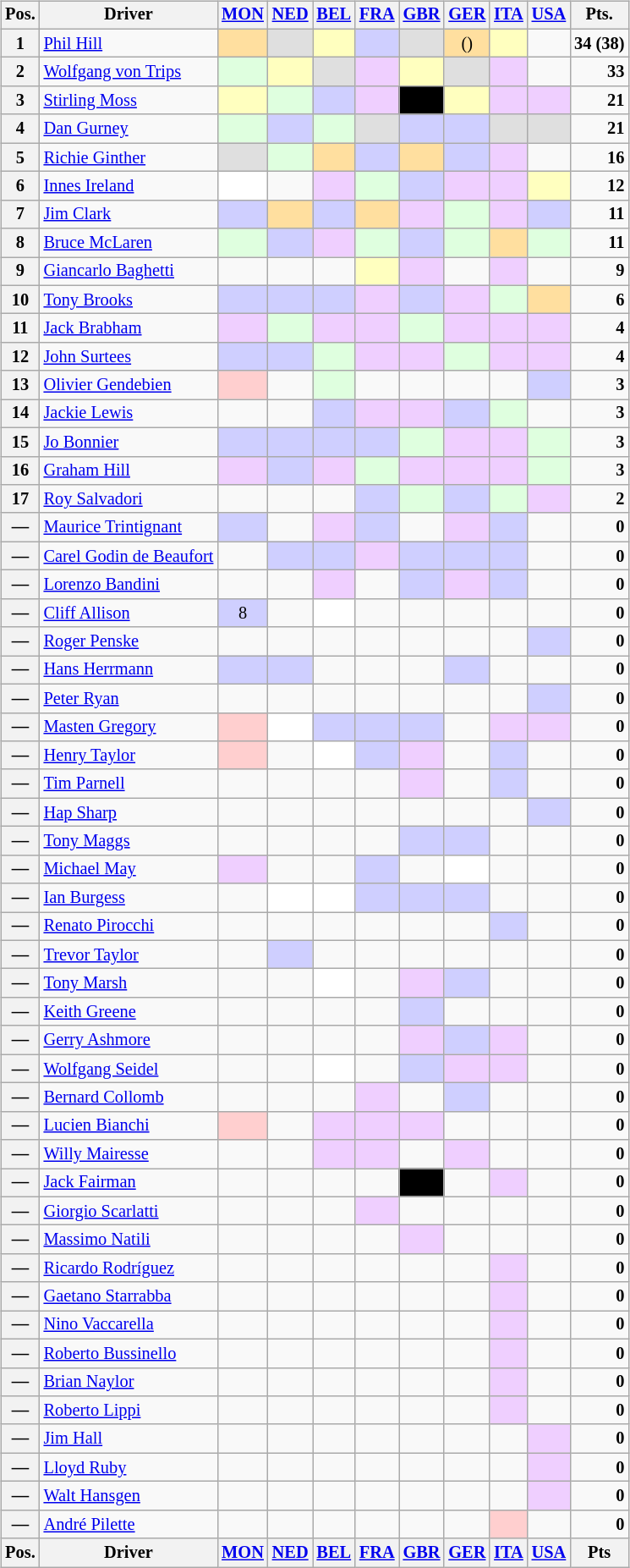<table>
<tr valign="top">
<td><br><table class="wikitable" style="font-size: 85%; text-align:center;">
<tr valign="top">
<th valign="middle">Pos.</th>
<th valign="middle">Driver</th>
<th><a href='#'>MON</a><br></th>
<th><a href='#'>NED</a><br></th>
<th><a href='#'>BEL</a><br></th>
<th><a href='#'>FRA</a><br></th>
<th><a href='#'>GBR</a><br></th>
<th><a href='#'>GER</a><br></th>
<th><a href='#'>ITA</a><br></th>
<th><a href='#'>USA</a><br></th>
<th valign="middle">Pts.</th>
</tr>
<tr>
<th>1</th>
<td align="left"> <a href='#'>Phil Hill</a></td>
<td style="background:#ffdf9f;"></td>
<td style="background:#dfdfdf;"></td>
<td style="background:#ffffbf;"></td>
<td style="background:#cfcfff;"></td>
<td style="background:#dfdfdf;"></td>
<td style="background:#ffdf9f;">()</td>
<td style="background:#ffffbf;"></td>
<td></td>
<td align="right"><strong>34 (38)</strong></td>
</tr>
<tr>
<th>2</th>
<td align="left"> <a href='#'>Wolfgang von Trips</a></td>
<td style="background:#dfffdf;"></td>
<td style="background:#ffffbf;"></td>
<td style="background:#dfdfdf;"></td>
<td style="background:#efcfff;"></td>
<td style="background:#ffffbf;"></td>
<td style="background:#dfdfdf;"></td>
<td style="background:#efcfff;"></td>
<td></td>
<td align="right"><strong>33</strong></td>
</tr>
<tr>
<th>3</th>
<td align="left"> <a href='#'>Stirling Moss</a></td>
<td style="background:#ffffbf;"></td>
<td style="background:#dfffdf;"></td>
<td style="background:#cfcfff;"></td>
<td style="background:#efcfff;"></td>
<td style="background:#000; color:white;"></td>
<td style="background:#ffffbf;"></td>
<td style="background:#efcfff;"></td>
<td style="background:#efcfff;"></td>
<td align="right"><strong>21</strong></td>
</tr>
<tr>
<th>4</th>
<td align="left"> <a href='#'>Dan Gurney</a></td>
<td style="background:#dfffdf;"></td>
<td style="background:#cfcfff;"></td>
<td style="background:#dfffdf;"></td>
<td style="background:#dfdfdf;"></td>
<td style="background:#cfcfff;"></td>
<td style="background:#cfcfff;"></td>
<td style="background:#dfdfdf;"></td>
<td style="background:#dfdfdf;"></td>
<td align="right"><strong>21</strong></td>
</tr>
<tr>
<th>5</th>
<td align="left"> <a href='#'>Richie Ginther</a></td>
<td style="background:#dfdfdf;"></td>
<td style="background:#dfffdf;"></td>
<td style="background:#ffdf9f;"></td>
<td style="background:#cfcfff;"></td>
<td style="background:#ffdf9f;"></td>
<td style="background:#cfcfff;"></td>
<td style="background:#efcfff;"></td>
<td></td>
<td align="right"><strong>16</strong></td>
</tr>
<tr>
<th>6</th>
<td align="left"> <a href='#'>Innes Ireland</a></td>
<td style="background:#ffffff;"></td>
<td></td>
<td style="background:#efcfff;"></td>
<td style="background:#dfffdf;"></td>
<td style="background:#cfcfff;"></td>
<td style="background:#efcfff;"></td>
<td style="background:#efcfff;"></td>
<td style="background:#ffffbf;"></td>
<td align="right"><strong>12</strong></td>
</tr>
<tr>
<th>7</th>
<td align="left"> <a href='#'>Jim Clark</a></td>
<td style="background:#cfcfff;"></td>
<td style="background:#ffdf9f;"></td>
<td style="background:#cfcfff;"></td>
<td style="background:#ffdf9f;"></td>
<td style="background:#efcfff;"></td>
<td style="background:#dfffdf;"></td>
<td style="background:#efcfff;"></td>
<td style="background:#cfcfff;"></td>
<td align="right"><strong>11</strong></td>
</tr>
<tr>
<th>8</th>
<td align="left"> <a href='#'>Bruce McLaren</a></td>
<td style="background:#dfffdf;"></td>
<td style="background:#cfcfff;"></td>
<td style="background:#efcfff;"></td>
<td style="background:#dfffdf;"></td>
<td style="background:#cfcfff;"></td>
<td style="background:#dfffdf;"></td>
<td style="background:#ffdf9f;"></td>
<td style="background:#dfffdf;"></td>
<td align="right"><strong>11</strong></td>
</tr>
<tr>
<th>9</th>
<td align="left"> <a href='#'>Giancarlo Baghetti</a></td>
<td></td>
<td></td>
<td></td>
<td style="background:#ffffbf;"></td>
<td style="background:#efcfff;"></td>
<td></td>
<td style="background:#efcfff;"></td>
<td></td>
<td align="right"><strong>9</strong></td>
</tr>
<tr>
<th>10</th>
<td align="left"> <a href='#'>Tony Brooks</a></td>
<td style="background:#cfcfff;"></td>
<td style="background:#cfcfff;"></td>
<td style="background:#cfcfff;"></td>
<td style="background:#efcfff;"></td>
<td style="background:#cfcfff;"></td>
<td style="background:#efcfff;"></td>
<td style="background:#dfffdf;"></td>
<td style="background:#ffdf9f;"></td>
<td align="right"><strong>6</strong></td>
</tr>
<tr>
<th>11</th>
<td align="left"> <a href='#'>Jack Brabham</a></td>
<td style="background:#efcfff;"></td>
<td style="background:#dfffdf;"></td>
<td style="background:#efcfff;"></td>
<td style="background:#efcfff;"></td>
<td style="background:#dfffdf;"></td>
<td style="background:#efcfff;"></td>
<td style="background:#efcfff;"></td>
<td style="background:#efcfff;"></td>
<td align="right"><strong>4</strong></td>
</tr>
<tr>
<th>12</th>
<td align="left"> <a href='#'>John Surtees</a></td>
<td style="background:#cfcfff;"></td>
<td style="background:#cfcfff;"></td>
<td style="background:#dfffdf;"></td>
<td style="background:#efcfff;"></td>
<td style="background:#efcfff;"></td>
<td style="background:#dfffdf;"></td>
<td style="background:#efcfff;"></td>
<td style="background:#efcfff;"></td>
<td align="right"><strong>4</strong></td>
</tr>
<tr>
<th>13</th>
<td align="left"> <a href='#'>Olivier Gendebien</a></td>
<td style="background:#ffcfcf;"></td>
<td></td>
<td style="background:#dfffdf;"></td>
<td></td>
<td></td>
<td></td>
<td></td>
<td style="background:#cfcfff;"></td>
<td align="right"><strong>3</strong></td>
</tr>
<tr>
<th>14</th>
<td align="left"> <a href='#'>Jackie Lewis</a></td>
<td></td>
<td></td>
<td style="background:#cfcfff;"></td>
<td style="background:#efcfff;"></td>
<td style="background:#efcfff;"></td>
<td style="background:#cfcfff;"></td>
<td style="background:#dfffdf;"></td>
<td></td>
<td align="right"><strong>3</strong></td>
</tr>
<tr>
<th>15</th>
<td align="left"> <a href='#'>Jo Bonnier</a></td>
<td style="background:#cfcfff;"></td>
<td style="background:#cfcfff;"></td>
<td style="background:#cfcfff;"></td>
<td style="background:#cfcfff;"></td>
<td style="background:#dfffdf;"></td>
<td style="background:#efcfff;"></td>
<td style="background:#efcfff;"></td>
<td style="background:#dfffdf;"></td>
<td align="right"><strong>3</strong></td>
</tr>
<tr>
<th>16</th>
<td align="left"> <a href='#'>Graham Hill</a></td>
<td style="background:#efcfff;"></td>
<td style="background:#cfcfff;"></td>
<td style="background:#efcfff;"></td>
<td style="background:#dfffdf;"></td>
<td style="background:#efcfff;"></td>
<td style="background:#efcfff;"></td>
<td style="background:#efcfff;"></td>
<td style="background:#dfffdf;"></td>
<td align="right"><strong>3</strong></td>
</tr>
<tr>
<th>17</th>
<td align="left"> <a href='#'>Roy Salvadori</a></td>
<td></td>
<td></td>
<td></td>
<td style="background:#cfcfff;"></td>
<td style="background:#dfffdf;"></td>
<td style="background:#cfcfff;"></td>
<td style="background:#dfffdf;"></td>
<td style="background:#efcfff;"></td>
<td align="right"><strong>2</strong></td>
</tr>
<tr>
<th>—</th>
<td align="left"> <a href='#'>Maurice Trintignant</a></td>
<td style="background:#cfcfff;"></td>
<td></td>
<td style="background:#efcfff;"></td>
<td style="background:#cfcfff;"></td>
<td></td>
<td style="background:#efcfff;"></td>
<td style="background:#cfcfff;"></td>
<td></td>
<td align="right"><strong>0</strong></td>
</tr>
<tr>
<th>—</th>
<td align="left"> <a href='#'>Carel Godin de Beaufort</a></td>
<td></td>
<td style="background:#cfcfff;"></td>
<td style="background:#cfcfff;"></td>
<td style="background:#efcfff;"></td>
<td style="background:#cfcfff;"></td>
<td style="background:#cfcfff;"></td>
<td style="background:#cfcfff;"></td>
<td></td>
<td align="right"><strong>0</strong></td>
</tr>
<tr>
<th>—</th>
<td align="left"> <a href='#'>Lorenzo Bandini</a></td>
<td></td>
<td></td>
<td style="background:#efcfff;"></td>
<td></td>
<td style="background:#cfcfff;"></td>
<td style="background:#efcfff;"></td>
<td style="background:#cfcfff;"></td>
<td></td>
<td align="right"><strong>0</strong></td>
</tr>
<tr>
<th>—</th>
<td align="left"> <a href='#'>Cliff Allison</a></td>
<td style="background:#cfcfff;">8</td>
<td></td>
<td style="background:#ffffff;"></td>
<td></td>
<td></td>
<td></td>
<td></td>
<td></td>
<td align="right"><strong>0</strong></td>
</tr>
<tr>
<th>—</th>
<td align="left"> <a href='#'>Roger Penske</a></td>
<td></td>
<td></td>
<td></td>
<td></td>
<td></td>
<td></td>
<td></td>
<td style="background:#cfcfff;"></td>
<td align="right"><strong>0</strong></td>
</tr>
<tr>
<th>—</th>
<td align="left"> <a href='#'>Hans Herrmann</a></td>
<td style="background:#cfcfff;"></td>
<td style="background:#cfcfff;"></td>
<td></td>
<td></td>
<td></td>
<td style="background:#cfcfff;"></td>
<td></td>
<td></td>
<td align="right"><strong>0</strong></td>
</tr>
<tr>
<th>—</th>
<td align="left"> <a href='#'>Peter Ryan</a></td>
<td></td>
<td></td>
<td></td>
<td></td>
<td></td>
<td></td>
<td></td>
<td style="background:#cfcfff;"></td>
<td align="right"><strong>0</strong></td>
</tr>
<tr>
<th>—</th>
<td align="left"> <a href='#'>Masten Gregory</a></td>
<td style="background:#ffcfcf;"></td>
<td style="background:#ffffff;"></td>
<td style="background:#cfcfff;"></td>
<td style="background:#cfcfff;"></td>
<td style="background:#cfcfff;"></td>
<td></td>
<td style="background:#efcfff;"></td>
<td style="background:#efcfff;"></td>
<td align="right"><strong>0</strong></td>
</tr>
<tr>
<th>—</th>
<td align="left"> <a href='#'>Henry Taylor</a></td>
<td style="background:#ffcfcf;"></td>
<td></td>
<td style="background:#ffffff;"></td>
<td style="background:#cfcfff;"></td>
<td style="background:#efcfff;"></td>
<td></td>
<td style="background:#cfcfff;"></td>
<td></td>
<td align="right"><strong>0</strong></td>
</tr>
<tr>
<th>—</th>
<td align="left"> <a href='#'>Tim Parnell</a></td>
<td></td>
<td></td>
<td></td>
<td></td>
<td style="background:#efcfff;"></td>
<td></td>
<td style="background:#cfcfff;"></td>
<td></td>
<td align="right"><strong>0</strong></td>
</tr>
<tr>
<th>—</th>
<td align="left"> <a href='#'>Hap Sharp</a></td>
<td></td>
<td></td>
<td></td>
<td></td>
<td></td>
<td></td>
<td></td>
<td style="background:#cfcfff;"></td>
<td align="right"><strong>0</strong></td>
</tr>
<tr>
<th>—</th>
<td align="left"> <a href='#'>Tony Maggs</a></td>
<td></td>
<td></td>
<td></td>
<td></td>
<td style="background:#cfcfff;"></td>
<td style="background:#cfcfff;"></td>
<td></td>
<td></td>
<td align="right"><strong>0</strong></td>
</tr>
<tr>
<th>—</th>
<td align="left"> <a href='#'>Michael May</a></td>
<td style="background:#efcfff;"></td>
<td></td>
<td></td>
<td style="background:#cfcfff;"></td>
<td></td>
<td style="background:#ffffff;"></td>
<td></td>
<td></td>
<td align="right"><strong>0</strong></td>
</tr>
<tr>
<th>—</th>
<td align="left"> <a href='#'>Ian Burgess</a></td>
<td></td>
<td style="background:#fff;"></td>
<td style="background:#fff;"></td>
<td style="background:#cfcfff;"></td>
<td style="background:#cfcfff;"></td>
<td style="background:#cfcfff;"></td>
<td></td>
<td></td>
<td align="right"><strong>0</strong></td>
</tr>
<tr>
<th>—</th>
<td align="left"> <a href='#'>Renato Pirocchi</a></td>
<td></td>
<td></td>
<td></td>
<td></td>
<td></td>
<td></td>
<td style="background:#cfcfff;"></td>
<td></td>
<td align="right"><strong>0</strong></td>
</tr>
<tr>
<th>—</th>
<td align="left"> <a href='#'>Trevor Taylor</a></td>
<td></td>
<td style="background:#cfcfff;"></td>
<td></td>
<td></td>
<td></td>
<td></td>
<td></td>
<td></td>
<td align="right"><strong>0</strong></td>
</tr>
<tr>
<th>—</th>
<td align="left"> <a href='#'>Tony Marsh</a></td>
<td></td>
<td></td>
<td style="background:#ffffff;"></td>
<td></td>
<td style="background:#efcfff;"></td>
<td style="background:#cfcfff;"></td>
<td></td>
<td></td>
<td align="right"><strong>0</strong></td>
</tr>
<tr>
<th>—</th>
<td align="left"> <a href='#'>Keith Greene</a></td>
<td></td>
<td></td>
<td></td>
<td></td>
<td style="background:#cfcfff;"></td>
<td></td>
<td></td>
<td></td>
<td align="right"><strong>0</strong></td>
</tr>
<tr>
<th>—</th>
<td align="left"> <a href='#'>Gerry Ashmore</a></td>
<td></td>
<td></td>
<td></td>
<td></td>
<td style="background:#efcfff;"></td>
<td style="background:#cfcfff;"></td>
<td style="background:#efcfff;"></td>
<td></td>
<td align="right"><strong>0</strong></td>
</tr>
<tr>
<th>—</th>
<td align="left"> <a href='#'>Wolfgang Seidel</a></td>
<td></td>
<td></td>
<td style="background:#ffffff;"></td>
<td></td>
<td style="background:#cfcfff;"></td>
<td style="background:#efcfff;"></td>
<td style="background:#efcfff;"></td>
<td></td>
<td align="right"><strong>0</strong></td>
</tr>
<tr>
<th>—</th>
<td align="left"> <a href='#'>Bernard Collomb</a></td>
<td></td>
<td></td>
<td></td>
<td style="background:#efcfff;"></td>
<td></td>
<td style="background:#cfcfff;"></td>
<td></td>
<td></td>
<td align="right"><strong>0</strong></td>
</tr>
<tr>
<th>—</th>
<td align="left"> <a href='#'>Lucien Bianchi</a></td>
<td style="background:#ffcfcf;"></td>
<td></td>
<td style="background:#efcfff;"></td>
<td style="background:#efcfff;"></td>
<td style="background:#efcfff;"></td>
<td></td>
<td></td>
<td></td>
<td align="right"><strong>0</strong></td>
</tr>
<tr>
<th>—</th>
<td align="left"> <a href='#'>Willy Mairesse</a></td>
<td></td>
<td></td>
<td style="background:#efcfff;"></td>
<td style="background:#efcfff;"></td>
<td></td>
<td style="background:#efcfff;"></td>
<td></td>
<td></td>
<td align="right"><strong>0</strong></td>
</tr>
<tr>
<th>—</th>
<td align="left"> <a href='#'>Jack Fairman</a></td>
<td></td>
<td></td>
<td></td>
<td></td>
<td style="background:#000; color:white;"></td>
<td></td>
<td style="background:#efcfff;"></td>
<td></td>
<td align="right"><strong>0</strong></td>
</tr>
<tr>
<th>—</th>
<td align="left"> <a href='#'>Giorgio Scarlatti</a></td>
<td></td>
<td></td>
<td></td>
<td style="background:#efcfff;"></td>
<td></td>
<td></td>
<td></td>
<td></td>
<td align="right"><strong>0</strong></td>
</tr>
<tr>
<th>—</th>
<td align="left"> <a href='#'>Massimo Natili</a></td>
<td></td>
<td></td>
<td></td>
<td></td>
<td style="background:#efcfff;"></td>
<td></td>
<td></td>
<td></td>
<td align="right"><strong>0</strong></td>
</tr>
<tr>
<th>—</th>
<td align="left"> <a href='#'>Ricardo Rodríguez</a></td>
<td></td>
<td></td>
<td></td>
<td></td>
<td></td>
<td></td>
<td style="background:#efcfff;"></td>
<td></td>
<td align="right"><strong>0</strong></td>
</tr>
<tr>
<th>—</th>
<td align="left"> <a href='#'>Gaetano Starrabba</a></td>
<td></td>
<td></td>
<td></td>
<td></td>
<td></td>
<td></td>
<td style="background:#efcfff;"></td>
<td></td>
<td align="right"><strong>0</strong></td>
</tr>
<tr>
<th>—</th>
<td align="left"> <a href='#'>Nino Vaccarella</a></td>
<td></td>
<td></td>
<td></td>
<td></td>
<td></td>
<td></td>
<td style="background:#efcfff;"></td>
<td></td>
<td align="right"><strong>0</strong></td>
</tr>
<tr>
<th>—</th>
<td align="left"> <a href='#'>Roberto Bussinello</a></td>
<td></td>
<td></td>
<td></td>
<td></td>
<td></td>
<td></td>
<td style="background:#efcfff;"></td>
<td></td>
<td align="right"><strong>0</strong></td>
</tr>
<tr>
<th>—</th>
<td align="left"> <a href='#'>Brian Naylor</a></td>
<td></td>
<td></td>
<td></td>
<td></td>
<td></td>
<td></td>
<td style="background:#efcfff;"></td>
<td></td>
<td align="right"><strong>0</strong></td>
</tr>
<tr>
<th>—</th>
<td align="left"> <a href='#'>Roberto Lippi</a></td>
<td></td>
<td></td>
<td></td>
<td></td>
<td></td>
<td></td>
<td style="background:#efcfff;"></td>
<td></td>
<td align="right"><strong>0</strong></td>
</tr>
<tr>
<th>—</th>
<td align="left"> <a href='#'>Jim Hall</a></td>
<td></td>
<td></td>
<td></td>
<td></td>
<td></td>
<td></td>
<td></td>
<td style="background:#efcfff;"></td>
<td align="right"><strong>0</strong></td>
</tr>
<tr>
<th>—</th>
<td align="left"> <a href='#'>Lloyd Ruby</a></td>
<td></td>
<td></td>
<td></td>
<td></td>
<td></td>
<td></td>
<td></td>
<td style="background:#efcfff;"></td>
<td align="right"><strong>0</strong></td>
</tr>
<tr>
<th>—</th>
<td align="left"> <a href='#'>Walt Hansgen</a></td>
<td></td>
<td></td>
<td></td>
<td></td>
<td></td>
<td></td>
<td></td>
<td style="background:#efcfff;"></td>
<td align="right"><strong>0</strong></td>
</tr>
<tr>
<th>—</th>
<td align="left"> <a href='#'>André Pilette</a></td>
<td></td>
<td></td>
<td></td>
<td></td>
<td></td>
<td></td>
<td style="background:#ffcfcf;"></td>
<td></td>
<td align="right"><strong>0</strong></td>
</tr>
<tr valign="top">
<th valign="middle">Pos.</th>
<th valign="middle">Driver</th>
<th><a href='#'>MON</a><br></th>
<th><a href='#'>NED</a><br></th>
<th><a href='#'>BEL</a><br></th>
<th><a href='#'>FRA</a><br></th>
<th><a href='#'>GBR</a><br></th>
<th><a href='#'>GER</a><br></th>
<th><a href='#'>ITA</a><br></th>
<th><a href='#'>USA</a><br></th>
<th valign="middle">Pts</th>
</tr>
</table>
</td>
<td valign="top"></td>
</tr>
</table>
